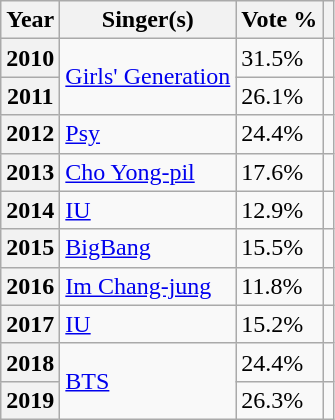<table class="wikitable plainrowheaders sortable">
<tr>
<th scope="col">Year</th>
<th scope="col">Singer(s)</th>
<th scope="col">Vote %</th>
<th scope="col" class="unsortable"></th>
</tr>
<tr>
<th scope="row">2010</th>
<td rowspan="2"><a href='#'>Girls' Generation</a></td>
<td>31.5%</td>
<td></td>
</tr>
<tr>
<th scope="row">2011</th>
<td>26.1%</td>
<td></td>
</tr>
<tr>
<th scope="row">2012</th>
<td><a href='#'>Psy</a></td>
<td>24.4%</td>
<td></td>
</tr>
<tr>
<th scope="row">2013</th>
<td><a href='#'>Cho Yong-pil</a></td>
<td>17.6%</td>
<td></td>
</tr>
<tr>
<th scope="row">2014</th>
<td><a href='#'>IU</a></td>
<td>12.9%</td>
<td></td>
</tr>
<tr>
<th scope="row">2015</th>
<td><a href='#'>BigBang</a></td>
<td>15.5%</td>
<td></td>
</tr>
<tr>
<th scope="row">2016</th>
<td><a href='#'>Im Chang-jung</a></td>
<td>11.8%</td>
<td></td>
</tr>
<tr>
<th scope="row">2017</th>
<td><a href='#'>IU</a></td>
<td>15.2%</td>
<td></td>
</tr>
<tr>
<th scope="row">2018</th>
<td rowspan="2"><a href='#'>BTS</a></td>
<td>24.4%</td>
<td></td>
</tr>
<tr>
<th scope="row">2019</th>
<td>26.3%</td>
<td></td>
</tr>
</table>
